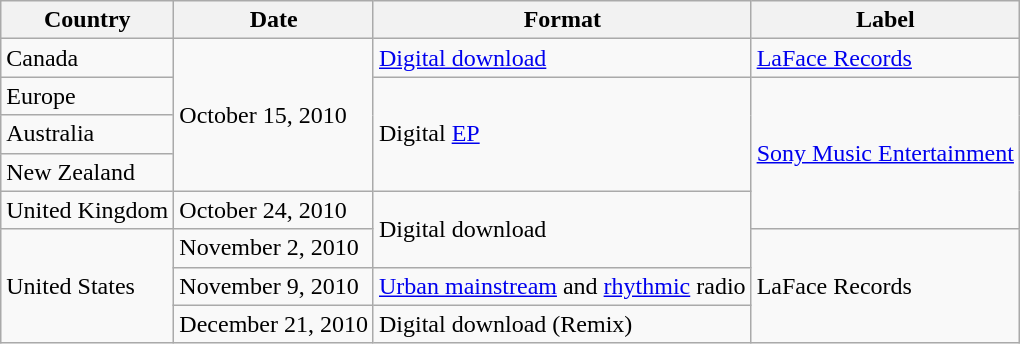<table class="wikitable">
<tr>
<th scope="col">Country</th>
<th scope="col">Date</th>
<th scope="col">Format</th>
<th scope="col">Label</th>
</tr>
<tr>
<td>Canada</td>
<td rowspan="4">October 15, 2010</td>
<td><a href='#'>Digital download</a></td>
<td><a href='#'>LaFace Records</a></td>
</tr>
<tr>
<td>Europe</td>
<td rowspan="3">Digital <a href='#'>EP</a></td>
<td rowspan="4"><a href='#'>Sony Music Entertainment</a></td>
</tr>
<tr>
<td>Australia</td>
</tr>
<tr>
<td>New Zealand</td>
</tr>
<tr>
<td>United Kingdom</td>
<td>October 24, 2010</td>
<td rowspan="2">Digital download</td>
</tr>
<tr>
<td rowspan="3">United States</td>
<td>November 2, 2010</td>
<td rowspan="3">LaFace Records</td>
</tr>
<tr>
<td>November 9, 2010</td>
<td><a href='#'>Urban mainstream</a> and <a href='#'>rhythmic</a> radio</td>
</tr>
<tr>
<td>December 21, 2010</td>
<td>Digital download (Remix)</td>
</tr>
</table>
